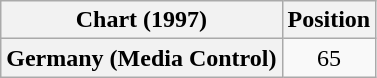<table class="wikitable plainrowheaders" style="text-align:center">
<tr>
<th scope="col">Chart (1997)</th>
<th scope="col">Position</th>
</tr>
<tr>
<th scope="row">Germany (Media Control)</th>
<td align="center">65</td>
</tr>
</table>
